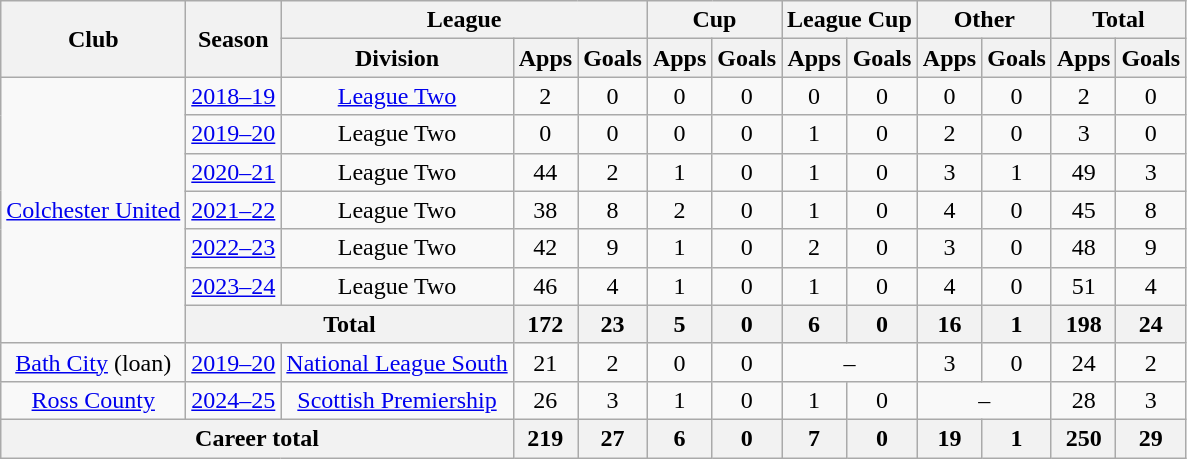<table class=wikitable style="text-align: center;">
<tr>
<th rowspan=2>Club</th>
<th rowspan=2>Season</th>
<th colspan=3>League</th>
<th colspan=2>Cup</th>
<th colspan=2>League Cup</th>
<th colspan=2>Other</th>
<th colspan=2>Total</th>
</tr>
<tr>
<th>Division</th>
<th>Apps</th>
<th>Goals</th>
<th>Apps</th>
<th>Goals</th>
<th>Apps</th>
<th>Goals</th>
<th>Apps</th>
<th>Goals</th>
<th>Apps</th>
<th>Goals</th>
</tr>
<tr>
<td rowspan="7"><a href='#'>Colchester United</a></td>
<td><a href='#'>2018–19</a></td>
<td><a href='#'>League Two</a></td>
<td>2</td>
<td>0</td>
<td>0</td>
<td>0</td>
<td>0</td>
<td>0</td>
<td>0</td>
<td>0</td>
<td>2</td>
<td>0</td>
</tr>
<tr>
<td><a href='#'>2019–20</a></td>
<td>League Two</td>
<td>0</td>
<td>0</td>
<td>0</td>
<td>0</td>
<td>1</td>
<td>0</td>
<td>2</td>
<td>0</td>
<td>3</td>
<td>0</td>
</tr>
<tr>
<td><a href='#'>2020–21</a></td>
<td>League Two</td>
<td>44</td>
<td>2</td>
<td>1</td>
<td>0</td>
<td>1</td>
<td>0</td>
<td>3</td>
<td>1</td>
<td>49</td>
<td>3</td>
</tr>
<tr>
<td><a href='#'>2021–22</a></td>
<td>League Two</td>
<td>38</td>
<td>8</td>
<td>2</td>
<td>0</td>
<td>1</td>
<td>0</td>
<td>4</td>
<td>0</td>
<td>45</td>
<td>8</td>
</tr>
<tr>
<td><a href='#'>2022–23</a></td>
<td>League Two</td>
<td>42</td>
<td>9</td>
<td>1</td>
<td>0</td>
<td>2</td>
<td>0</td>
<td>3</td>
<td>0</td>
<td>48</td>
<td>9</td>
</tr>
<tr>
<td><a href='#'>2023–24</a></td>
<td>League Two</td>
<td>46</td>
<td>4</td>
<td>1</td>
<td>0</td>
<td>1</td>
<td>0</td>
<td>4</td>
<td>0</td>
<td>51</td>
<td>4</td>
</tr>
<tr>
<th colspan="2">Total</th>
<th>172</th>
<th>23</th>
<th>5</th>
<th>0</th>
<th>6</th>
<th>0</th>
<th>16</th>
<th>1</th>
<th>198</th>
<th>24</th>
</tr>
<tr>
<td><a href='#'>Bath City</a> (loan)</td>
<td><a href='#'>2019–20</a></td>
<td><a href='#'>National League South</a></td>
<td>21</td>
<td>2</td>
<td>0</td>
<td>0</td>
<td colspan=2>–</td>
<td>3</td>
<td>0</td>
<td>24</td>
<td>2</td>
</tr>
<tr>
<td><a href='#'>Ross County</a></td>
<td><a href='#'>2024–25</a></td>
<td><a href='#'>Scottish Premiership</a></td>
<td>26</td>
<td>3</td>
<td>1</td>
<td>0</td>
<td>1</td>
<td>0</td>
<td colspan=2>–</td>
<td>28</td>
<td>3</td>
</tr>
<tr>
<th colspan="3">Career total</th>
<th>219</th>
<th>27</th>
<th>6</th>
<th>0</th>
<th>7</th>
<th>0</th>
<th>19</th>
<th>1</th>
<th>250</th>
<th>29</th>
</tr>
</table>
